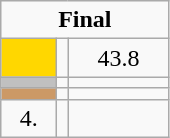<table class=wikitable style="text-align:center">
<tr>
<td colspan=3><strong>Final</strong></td>
</tr>
<tr>
<td width=30 bgcolor=gold></td>
<td align=left></td>
<td width=60>43.8</td>
</tr>
<tr>
<td bgcolor=silver></td>
<td align=left></td>
<td></td>
</tr>
<tr>
<td bgcolor=cc9966></td>
<td align=left></td>
<td></td>
</tr>
<tr>
<td>4.</td>
<td align=left></td>
<td></td>
</tr>
</table>
